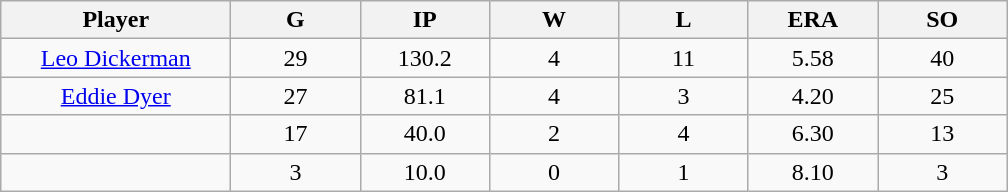<table class="wikitable sortable">
<tr>
<th bgcolor="#DDDDFF" width="16%">Player</th>
<th bgcolor="#DDDDFF" width="9%">G</th>
<th bgcolor="#DDDDFF" width="9%">IP</th>
<th bgcolor="#DDDDFF" width="9%">W</th>
<th bgcolor="#DDDDFF" width="9%">L</th>
<th bgcolor="#DDDDFF" width="9%">ERA</th>
<th bgcolor="#DDDDFF" width="9%">SO</th>
</tr>
<tr align="center">
<td><a href='#'>Leo Dickerman</a></td>
<td>29</td>
<td>130.2</td>
<td>4</td>
<td>11</td>
<td>5.58</td>
<td>40</td>
</tr>
<tr align=center>
<td><a href='#'>Eddie Dyer</a></td>
<td>27</td>
<td>81.1</td>
<td>4</td>
<td>3</td>
<td>4.20</td>
<td>25</td>
</tr>
<tr align=center>
<td></td>
<td>17</td>
<td>40.0</td>
<td>2</td>
<td>4</td>
<td>6.30</td>
<td>13</td>
</tr>
<tr align="center">
<td></td>
<td>3</td>
<td>10.0</td>
<td>0</td>
<td>1</td>
<td>8.10</td>
<td>3</td>
</tr>
</table>
